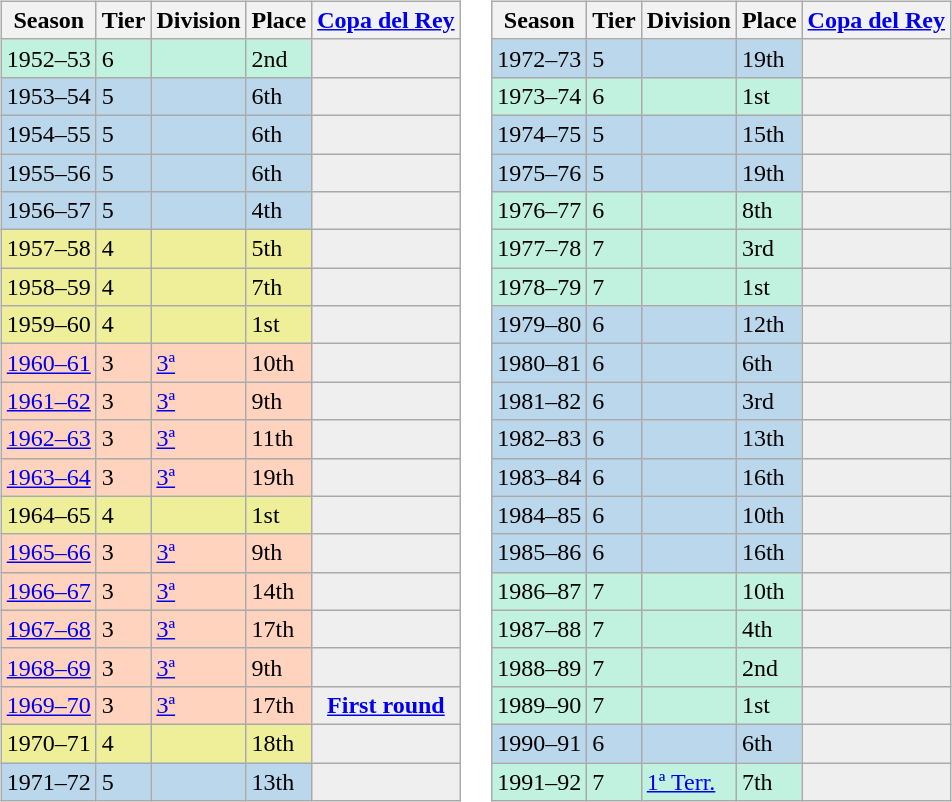<table>
<tr>
<td valign="top" width=0%><br><table class="wikitable">
<tr style="background:#f0f6fa;">
<th>Season</th>
<th>Tier</th>
<th>Division</th>
<th>Place</th>
<th><a href='#'>Copa del Rey</a></th>
</tr>
<tr>
<td style="background:#C0F2DF;">1952–53</td>
<td style="background:#C0F2DF;">6</td>
<td style="background:#C0F2DF;"></td>
<td style="background:#C0F2DF;">2nd</td>
<th style="background:#efefef;"></th>
</tr>
<tr>
<td style="background:#BBD7EC;">1953–54</td>
<td style="background:#BBD7EC;">5</td>
<td style="background:#BBD7EC;"></td>
<td style="background:#BBD7EC;">6th</td>
<th style="background:#efefef;"></th>
</tr>
<tr>
<td style="background:#BBD7EC;">1954–55</td>
<td style="background:#BBD7EC;">5</td>
<td style="background:#BBD7EC;"></td>
<td style="background:#BBD7EC;">6th</td>
<th style="background:#efefef;"></th>
</tr>
<tr>
<td style="background:#BBD7EC;">1955–56</td>
<td style="background:#BBD7EC;">5</td>
<td style="background:#BBD7EC;"></td>
<td style="background:#BBD7EC;">6th</td>
<th style="background:#efefef;"></th>
</tr>
<tr>
<td style="background:#BBD7EC;">1956–57</td>
<td style="background:#BBD7EC;">5</td>
<td style="background:#BBD7EC;"></td>
<td style="background:#BBD7EC;">4th</td>
<th style="background:#efefef;"></th>
</tr>
<tr>
<td style="background:#EFEF99;">1957–58</td>
<td style="background:#EFEF99;">4</td>
<td style="background:#EFEF99;"></td>
<td style="background:#EFEF99;">5th</td>
<th style="background:#efefef;"></th>
</tr>
<tr>
<td style="background:#EFEF99;">1958–59</td>
<td style="background:#EFEF99;">4</td>
<td style="background:#EFEF99;"></td>
<td style="background:#EFEF99;">7th</td>
<th style="background:#efefef;"></th>
</tr>
<tr>
<td style="background:#EFEF99;">1959–60</td>
<td style="background:#EFEF99;">4</td>
<td style="background:#EFEF99;"></td>
<td style="background:#EFEF99;">1st</td>
<th style="background:#efefef;"></th>
</tr>
<tr>
<td style="background:#FFD3BD;"><a href='#'>1960–61</a></td>
<td style="background:#FFD3BD;">3</td>
<td style="background:#FFD3BD;"><a href='#'>3ª</a></td>
<td style="background:#FFD3BD;">10th</td>
<td style="background:#efefef;"></td>
</tr>
<tr>
<td style="background:#FFD3BD;"><a href='#'>1961–62</a></td>
<td style="background:#FFD3BD;">3</td>
<td style="background:#FFD3BD;"><a href='#'>3ª</a></td>
<td style="background:#FFD3BD;">9th</td>
<td style="background:#efefef;"></td>
</tr>
<tr>
<td style="background:#FFD3BD;"><a href='#'>1962–63</a></td>
<td style="background:#FFD3BD;">3</td>
<td style="background:#FFD3BD;"><a href='#'>3ª</a></td>
<td style="background:#FFD3BD;">11th</td>
<th style="background:#efefef;"></th>
</tr>
<tr>
<td style="background:#FFD3BD;"><a href='#'>1963–64</a></td>
<td style="background:#FFD3BD;">3</td>
<td style="background:#FFD3BD;"><a href='#'>3ª</a></td>
<td style="background:#FFD3BD;">19th</td>
<th style="background:#efefef;"></th>
</tr>
<tr>
<td style="background:#EFEF99;">1964–65</td>
<td style="background:#EFEF99;">4</td>
<td style="background:#EFEF99;"></td>
<td style="background:#EFEF99;">1st</td>
<th style="background:#efefef;"></th>
</tr>
<tr>
<td style="background:#FFD3BD;"><a href='#'>1965–66</a></td>
<td style="background:#FFD3BD;">3</td>
<td style="background:#FFD3BD;"><a href='#'>3ª</a></td>
<td style="background:#FFD3BD;">9th</td>
<th style="background:#efefef;"></th>
</tr>
<tr>
<td style="background:#FFD3BD;"><a href='#'>1966–67</a></td>
<td style="background:#FFD3BD;">3</td>
<td style="background:#FFD3BD;"><a href='#'>3ª</a></td>
<td style="background:#FFD3BD;">14th</td>
<th style="background:#efefef;"></th>
</tr>
<tr>
<td style="background:#FFD3BD;"><a href='#'>1967–68</a></td>
<td style="background:#FFD3BD;">3</td>
<td style="background:#FFD3BD;"><a href='#'>3ª</a></td>
<td style="background:#FFD3BD;">17th</td>
<td style="background:#efefef;"></td>
</tr>
<tr>
<td style="background:#FFD3BD;"><a href='#'>1968–69</a></td>
<td style="background:#FFD3BD;">3</td>
<td style="background:#FFD3BD;"><a href='#'>3ª</a></td>
<td style="background:#FFD3BD;">9th</td>
<th style="background:#efefef;"></th>
</tr>
<tr>
<td style="background:#FFD3BD;"><a href='#'>1969–70</a></td>
<td style="background:#FFD3BD;">3</td>
<td style="background:#FFD3BD;"><a href='#'>3ª</a></td>
<td style="background:#FFD3BD;">17th</td>
<th style="background:#efefef;"><a href='#'>First round</a></th>
</tr>
<tr>
<td style="background:#EFEF99;">1970–71</td>
<td style="background:#EFEF99;">4</td>
<td style="background:#EFEF99;"></td>
<td style="background:#EFEF99;">18th</td>
<th style="background:#efefef;"></th>
</tr>
<tr>
<td style="background:#BBD7EC;">1971–72</td>
<td style="background:#BBD7EC;">5</td>
<td style="background:#BBD7EC;"></td>
<td style="background:#BBD7EC;">13th</td>
<th style="background:#efefef;"></th>
</tr>
</table>
</td>
<td valign="top" width=0%><br><table class="wikitable">
<tr style="background:#f0f6fa;">
<th>Season</th>
<th>Tier</th>
<th>Division</th>
<th>Place</th>
<th><a href='#'>Copa del Rey</a></th>
</tr>
<tr>
<td style="background:#BBD7EC;">1972–73</td>
<td style="background:#BBD7EC;">5</td>
<td style="background:#BBD7EC;"></td>
<td style="background:#BBD7EC;">19th</td>
<th style="background:#efefef;"></th>
</tr>
<tr>
<td style="background:#C0F2DF;">1973–74</td>
<td style="background:#C0F2DF;">6</td>
<td style="background:#C0F2DF;"></td>
<td style="background:#C0F2DF;">1st</td>
<th style="background:#efefef;"></th>
</tr>
<tr>
<td style="background:#BBD7EC;">1974–75</td>
<td style="background:#BBD7EC;">5</td>
<td style="background:#BBD7EC;"></td>
<td style="background:#BBD7EC;">15th</td>
<th style="background:#efefef;"></th>
</tr>
<tr>
<td style="background:#BBD7EC;">1975–76</td>
<td style="background:#BBD7EC;">5</td>
<td style="background:#BBD7EC;"></td>
<td style="background:#BBD7EC;">19th</td>
<th style="background:#efefef;"></th>
</tr>
<tr>
<td style="background:#C0F2DF;">1976–77</td>
<td style="background:#C0F2DF;">6</td>
<td style="background:#C0F2DF;"></td>
<td style="background:#C0F2DF;">8th</td>
<th style="background:#efefef;"></th>
</tr>
<tr>
<td style="background:#C0F2DF;">1977–78</td>
<td style="background:#C0F2DF;">7</td>
<td style="background:#C0F2DF;"></td>
<td style="background:#C0F2DF;">3rd</td>
<th style="background:#efefef;"></th>
</tr>
<tr>
<td style="background:#C0F2DF;">1978–79</td>
<td style="background:#C0F2DF;">7</td>
<td style="background:#C0F2DF;"></td>
<td style="background:#C0F2DF;">1st</td>
<th style="background:#efefef;"></th>
</tr>
<tr>
<td style="background:#BBD7EC;">1979–80</td>
<td style="background:#BBD7EC;">6</td>
<td style="background:#BBD7EC;"></td>
<td style="background:#BBD7EC;">12th</td>
<th style="background:#efefef;"></th>
</tr>
<tr>
<td style="background:#BBD7EC;">1980–81</td>
<td style="background:#BBD7EC;">6</td>
<td style="background:#BBD7EC;"></td>
<td style="background:#BBD7EC;">6th</td>
<th style="background:#efefef;"></th>
</tr>
<tr>
<td style="background:#BBD7EC;">1981–82</td>
<td style="background:#BBD7EC;">6</td>
<td style="background:#BBD7EC;"></td>
<td style="background:#BBD7EC;">3rd</td>
<th style="background:#efefef;"></th>
</tr>
<tr>
<td style="background:#BBD7EC;">1982–83</td>
<td style="background:#BBD7EC;">6</td>
<td style="background:#BBD7EC;"></td>
<td style="background:#BBD7EC;">13th</td>
<th style="background:#efefef;"></th>
</tr>
<tr>
<td style="background:#BBD7EC;">1983–84</td>
<td style="background:#BBD7EC;">6</td>
<td style="background:#BBD7EC;"></td>
<td style="background:#BBD7EC;">16th</td>
<th style="background:#efefef;"></th>
</tr>
<tr>
<td style="background:#BBD7EC;">1984–85</td>
<td style="background:#BBD7EC;">6</td>
<td style="background:#BBD7EC;"></td>
<td style="background:#BBD7EC;">10th</td>
<th style="background:#efefef;"></th>
</tr>
<tr>
<td style="background:#BBD7EC;">1985–86</td>
<td style="background:#BBD7EC;">6</td>
<td style="background:#BBD7EC;"></td>
<td style="background:#BBD7EC;">16th</td>
<th style="background:#efefef;"></th>
</tr>
<tr>
<td style="background:#C0F2DF;">1986–87</td>
<td style="background:#C0F2DF;">7</td>
<td style="background:#C0F2DF;"></td>
<td style="background:#C0F2DF;">10th</td>
<th style="background:#efefef;"></th>
</tr>
<tr>
<td style="background:#C0F2DF;">1987–88</td>
<td style="background:#C0F2DF;">7</td>
<td style="background:#C0F2DF;"></td>
<td style="background:#C0F2DF;">4th</td>
<th style="background:#efefef;"></th>
</tr>
<tr>
<td style="background:#C0F2DF;">1988–89</td>
<td style="background:#C0F2DF;">7</td>
<td style="background:#C0F2DF;"></td>
<td style="background:#C0F2DF;">2nd</td>
<th style="background:#efefef;"></th>
</tr>
<tr>
<td style="background:#C0F2DF;">1989–90</td>
<td style="background:#C0F2DF;">7</td>
<td style="background:#C0F2DF;"></td>
<td style="background:#C0F2DF;">1st</td>
<th style="background:#efefef;"></th>
</tr>
<tr>
<td style="background:#BBD7EC;">1990–91</td>
<td style="background:#BBD7EC;">6</td>
<td style="background:#BBD7EC;"></td>
<td style="background:#BBD7EC;">6th</td>
<th style="background:#efefef;"></th>
</tr>
<tr>
<td style="background:#C0F2DF;">1991–92</td>
<td style="background:#C0F2DF;">7</td>
<td style="background:#C0F2DF;"><a href='#'>1ª Terr.</a></td>
<td style="background:#C0F2DF;">7th</td>
<th style="background:#efefef;"></th>
</tr>
</table>
</td>
</tr>
</table>
